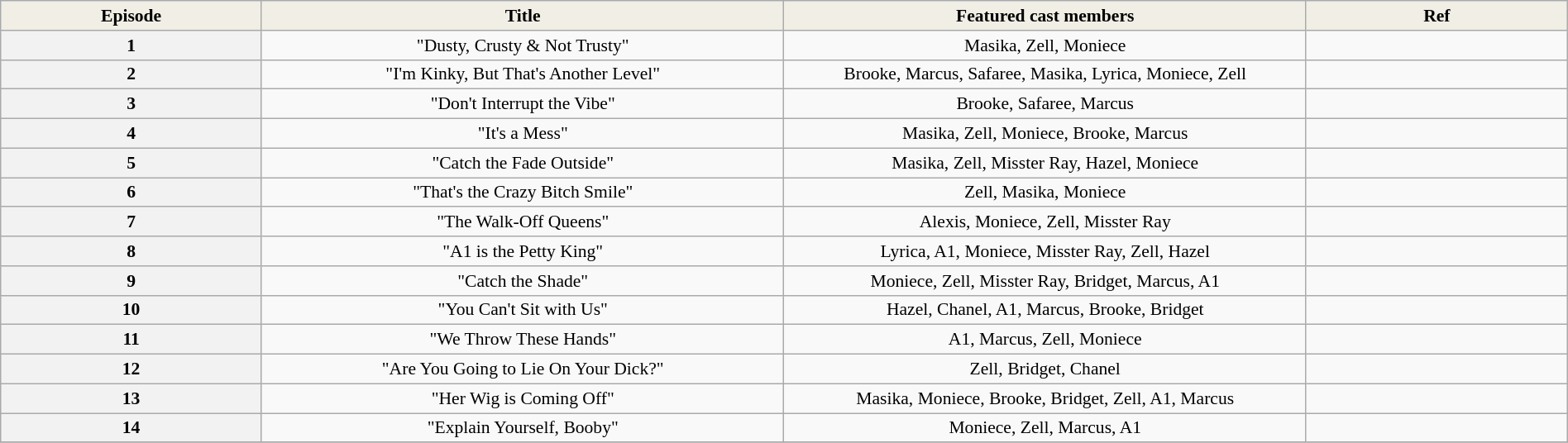<table class="wikitable sortable" style="font-size:90%; text-align:center; margin:1em auto;">
<tr>
<th scope="col" style="background:#f1efe5; color: #000000;" width="5%">Episode</th>
<th scope="col" style="background:#f1efe5; color: #000000;" width="10%">Title</th>
<th scope="col" style="background:#f1efe5; color: #000000;" width="10%">Featured cast members</th>
<th scope="col" style="background:#f1efe5; color: #000000;" width="5%">Ref</th>
</tr>
<tr>
<th scope="row">1</th>
<td>"Dusty, Crusty & Not Trusty"</td>
<td>Masika, Zell, Moniece</td>
<td align="center"></td>
</tr>
<tr>
<th scope="row">2</th>
<td>"I'm Kinky, But That's Another Level"</td>
<td>Brooke, Marcus, Safaree, Masika, Lyrica, Moniece, Zell</td>
<td align="center"></td>
</tr>
<tr>
<th scope="row">3</th>
<td>"Don't Interrupt the Vibe"</td>
<td>Brooke, Safaree, Marcus</td>
<td align="center"></td>
</tr>
<tr>
<th scope="row">4</th>
<td>"It's a Mess"</td>
<td>Masika, Zell, Moniece, Brooke, Marcus</td>
<td align="center"></td>
</tr>
<tr>
<th scope="row">5</th>
<td>"Catch the Fade Outside"</td>
<td>Masika, Zell, Misster Ray, Hazel, Moniece</td>
<td align="center"></td>
</tr>
<tr>
<th scope="row">6</th>
<td>"That's the Crazy Bitch Smile"</td>
<td>Zell, Masika, Moniece</td>
<td align="center"></td>
</tr>
<tr>
<th scope="row">7</th>
<td>"The Walk-Off Queens"</td>
<td>Alexis, Moniece, Zell, Misster Ray</td>
<td align="center"></td>
</tr>
<tr>
<th scope="row">8</th>
<td>"A1 is the Petty King"</td>
<td>Lyrica, A1, Moniece, Misster Ray, Zell, Hazel</td>
<td align="center"></td>
</tr>
<tr>
<th scope="row">9</th>
<td>"Catch the Shade"</td>
<td>Moniece, Zell, Misster Ray, Bridget, Marcus, A1</td>
<td align="center"></td>
</tr>
<tr>
<th scope="row">10</th>
<td>"You Can't Sit with Us"</td>
<td>Hazel, Chanel, A1, Marcus, Brooke, Bridget</td>
<td align="center"></td>
</tr>
<tr>
<th scope="row">11</th>
<td>"We Throw These Hands"</td>
<td>A1, Marcus, Zell, Moniece</td>
<td align="center"></td>
</tr>
<tr>
<th scope="row">12</th>
<td>"Are You Going to Lie On Your Dick?"</td>
<td>Zell, Bridget, Chanel</td>
<td align="center"></td>
</tr>
<tr>
<th scope="row">13</th>
<td>"Her Wig is Coming Off"</td>
<td>Masika, Moniece, Brooke, Bridget, Zell, A1, Marcus</td>
<td align="center"></td>
</tr>
<tr>
<th scope="row">14</th>
<td>"Explain Yourself, Booby"</td>
<td>Moniece, Zell, Marcus, A1</td>
<td align="center"></td>
</tr>
<tr>
</tr>
</table>
